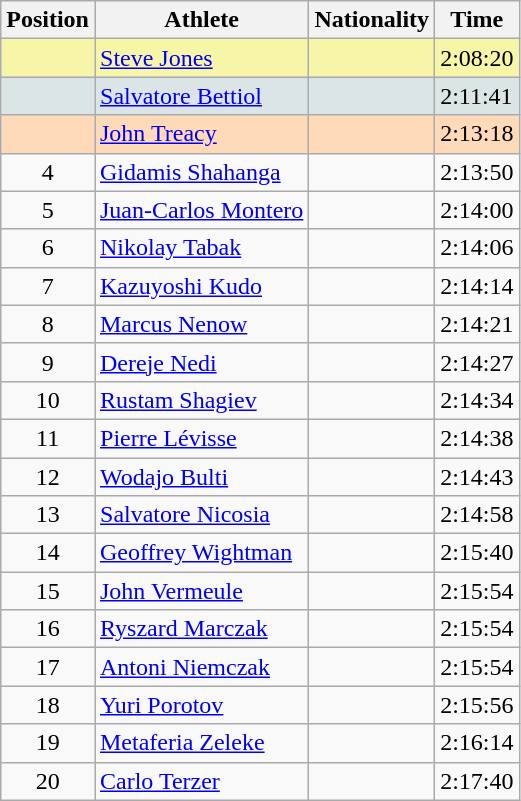<table class="wikitable sortable">
<tr>
<th>Position</th>
<th>Athlete</th>
<th>Nationality</th>
<th>Time</th>
</tr>
<tr bgcolor=#F7F6A8>
<td align=center></td>
<td><a href='#'>Steve Jones</a></td>
<td></td>
<td>2:08:20</td>
</tr>
<tr bgcolor=#DCE5E5>
<td align=center></td>
<td><a href='#'>Salvatore Bettiol</a></td>
<td></td>
<td>2:11:41</td>
</tr>
<tr bgcolor=#FFDAB9>
<td align=center></td>
<td><a href='#'>John Treacy</a></td>
<td></td>
<td>2:13:18</td>
</tr>
<tr>
<td align=center>4</td>
<td><a href='#'>Gidamis Shahanga</a></td>
<td></td>
<td>2:13:50</td>
</tr>
<tr>
<td align=center>5</td>
<td><a href='#'>Juan-Carlos Montero</a></td>
<td></td>
<td>2:14:00</td>
</tr>
<tr>
<td align=center>6</td>
<td><a href='#'>Nikolay Tabak</a></td>
<td></td>
<td>2:14:06</td>
</tr>
<tr>
<td align=center>7</td>
<td><a href='#'>Kazuyoshi Kudo</a></td>
<td></td>
<td>2:14:14</td>
</tr>
<tr>
<td align=center>8</td>
<td><a href='#'>Marcus Nenow</a></td>
<td></td>
<td>2:14:21</td>
</tr>
<tr>
<td align=center>9</td>
<td><a href='#'>Dereje Nedi</a></td>
<td></td>
<td>2:14:27</td>
</tr>
<tr>
<td align=center>10</td>
<td><a href='#'>Rustam Shagiev</a></td>
<td></td>
<td>2:14:34</td>
</tr>
<tr>
<td align=center>11</td>
<td><a href='#'>Pierre Lévisse</a></td>
<td></td>
<td>2:14:38</td>
</tr>
<tr>
<td align=center>12</td>
<td><a href='#'>Wodajo Bulti</a></td>
<td></td>
<td>2:14:43</td>
</tr>
<tr>
<td align=center>13</td>
<td><a href='#'>Salvatore Nicosia</a></td>
<td></td>
<td>2:14:58</td>
</tr>
<tr>
<td align=center>14</td>
<td><a href='#'>Geoffrey Wightman</a></td>
<td></td>
<td>2:15:40</td>
</tr>
<tr>
<td align=center>15</td>
<td><a href='#'>John Vermeule</a></td>
<td></td>
<td>2:15:54</td>
</tr>
<tr>
<td align=center>16</td>
<td><a href='#'>Ryszard Marczak</a></td>
<td></td>
<td>2:15:54</td>
</tr>
<tr>
<td align=center>17</td>
<td><a href='#'>Antoni Niemczak</a></td>
<td></td>
<td>2:15:54</td>
</tr>
<tr>
<td align=center>18</td>
<td><a href='#'>Yuri Porotov</a></td>
<td></td>
<td>2:15:56</td>
</tr>
<tr>
<td align=center>19</td>
<td><a href='#'>Metaferia Zeleke</a></td>
<td></td>
<td>2:16:14</td>
</tr>
<tr>
<td align=center>20</td>
<td><a href='#'>Carlo Terzer</a></td>
<td></td>
<td>2:17:40</td>
</tr>
</table>
